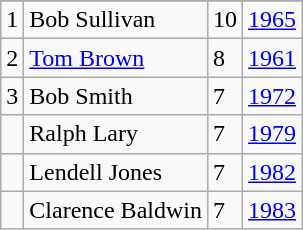<table class="wikitable">
<tr>
</tr>
<tr>
<td>1</td>
<td>Bob Sullivan</td>
<td>10</td>
<td><a href='#'>1965</a></td>
</tr>
<tr>
<td>2</td>
<td><a href='#'>Tom Brown</a></td>
<td>8</td>
<td><a href='#'>1961</a></td>
</tr>
<tr>
<td>3</td>
<td>Bob Smith</td>
<td>7</td>
<td><a href='#'>1972</a></td>
</tr>
<tr>
<td></td>
<td>Ralph Lary</td>
<td>7</td>
<td><a href='#'>1979</a></td>
</tr>
<tr>
<td></td>
<td>Lendell Jones</td>
<td>7</td>
<td><a href='#'>1982</a></td>
</tr>
<tr>
<td></td>
<td>Clarence Baldwin</td>
<td>7</td>
<td><a href='#'>1983</a></td>
</tr>
</table>
